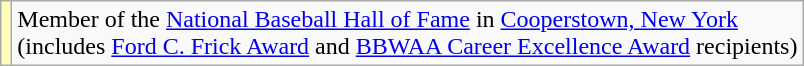<table class="wikitable plainrowheaders">
<tr>
<th scope="row" style="text-align:center; background:#ffb;"></th>
<td>Member of the <a href='#'>National Baseball Hall of Fame</a> in <a href='#'>Cooperstown, New York</a><br>(includes <a href='#'>Ford C. Frick Award</a> and <a href='#'>BBWAA Career Excellence Award</a> recipients)</td>
</tr>
</table>
